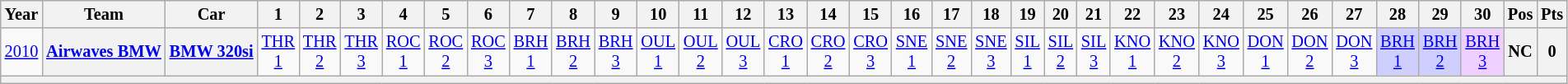<table class="wikitable" style="text-align:center; font-size:85%">
<tr>
<th>Year</th>
<th>Team</th>
<th>Car</th>
<th>1</th>
<th>2</th>
<th>3</th>
<th>4</th>
<th>5</th>
<th>6</th>
<th>7</th>
<th>8</th>
<th>9</th>
<th>10</th>
<th>11</th>
<th>12</th>
<th>13</th>
<th>14</th>
<th>15</th>
<th>16</th>
<th>17</th>
<th>18</th>
<th>19</th>
<th>20</th>
<th>21</th>
<th>22</th>
<th>23</th>
<th>24</th>
<th>25</th>
<th>26</th>
<th>27</th>
<th>28</th>
<th>29</th>
<th>30</th>
<th>Pos</th>
<th>Pts</th>
</tr>
<tr>
<td><a href='#'>2010</a></td>
<th nowrap><a href='#'>Airwaves BMW</a></th>
<th nowrap><a href='#'>BMW 320si</a></th>
<td><a href='#'>THR<br>1</a></td>
<td><a href='#'>THR<br>2</a></td>
<td><a href='#'>THR<br>3</a></td>
<td><a href='#'>ROC<br>1</a></td>
<td><a href='#'>ROC<br>2</a></td>
<td><a href='#'>ROC<br>3</a></td>
<td><a href='#'>BRH<br>1</a></td>
<td><a href='#'>BRH<br>2</a></td>
<td><a href='#'>BRH<br>3</a></td>
<td><a href='#'>OUL<br>1</a></td>
<td><a href='#'>OUL<br>2</a></td>
<td><a href='#'>OUL<br>3</a></td>
<td><a href='#'>CRO<br>1</a></td>
<td><a href='#'>CRO<br>2</a></td>
<td><a href='#'>CRO<br>3</a></td>
<td><a href='#'>SNE<br>1</a></td>
<td><a href='#'>SNE<br>2</a></td>
<td><a href='#'>SNE<br>3</a></td>
<td><a href='#'>SIL<br>1</a></td>
<td><a href='#'>SIL<br>2</a></td>
<td><a href='#'>SIL<br>3</a></td>
<td><a href='#'>KNO<br>1</a></td>
<td><a href='#'>KNO<br>2</a></td>
<td><a href='#'>KNO<br>3</a></td>
<td><a href='#'>DON<br>1</a></td>
<td><a href='#'>DON<br>2</a></td>
<td><a href='#'>DON<br>3</a></td>
<td style="background:#CFCFFF;"><a href='#'>BRH<br>1</a><br></td>
<td style="background:#CFCFFF;"><a href='#'>BRH<br>2</a><br></td>
<td style="background:#EFCFFF;"><a href='#'>BRH<br>3</a><br></td>
<th>NC</th>
<th>0</th>
</tr>
<tr>
<th colspan="35"></th>
</tr>
</table>
